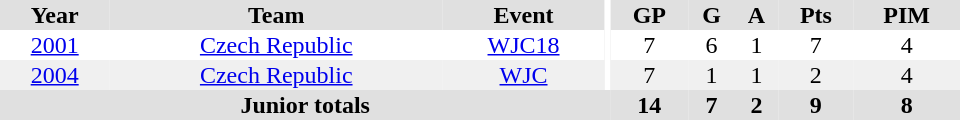<table border="0" cellpadding="1" cellspacing="0" ID="Table3" style="text-align:center; width:40em">
<tr bgcolor="#e0e0e0">
<th>Year</th>
<th>Team</th>
<th>Event</th>
<th rowspan="102" bgcolor="#ffffff"></th>
<th>GP</th>
<th>G</th>
<th>A</th>
<th>Pts</th>
<th>PIM</th>
</tr>
<tr>
<td><a href='#'>2001</a></td>
<td><a href='#'>Czech Republic</a></td>
<td><a href='#'>WJC18</a></td>
<td>7</td>
<td>6</td>
<td>1</td>
<td>7</td>
<td>4</td>
</tr>
<tr bgcolor="#f0f0f0">
<td><a href='#'>2004</a></td>
<td><a href='#'>Czech Republic</a></td>
<td><a href='#'>WJC</a></td>
<td>7</td>
<td>1</td>
<td>1</td>
<td>2</td>
<td>4</td>
</tr>
<tr bgcolor="#e0e0e0">
<th colspan="4">Junior totals</th>
<th>14</th>
<th>7</th>
<th>2</th>
<th>9</th>
<th>8</th>
</tr>
</table>
